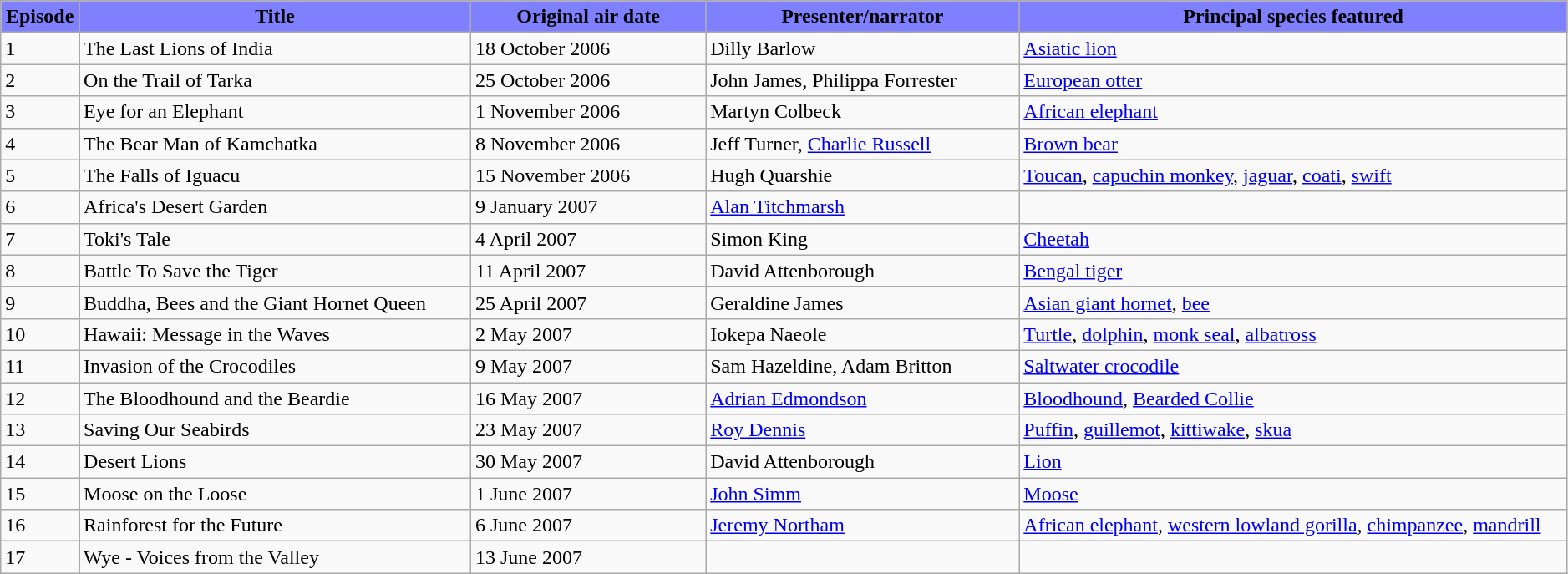<table class="wikitable plainrowheaders" width=99%>
<tr style="background:#fdd;">
<th style="background-color: #7F80FF" width="5%">Episode</th>
<th style="background-color: #7F80FF" width="25%">Title</th>
<th style="background-color: #7F80FF" width="15%">Original air date</th>
<th style="background-color: #7F80FF" width="20%">Presenter/narrator</th>
<th style="background-color: #7F80FF" width="35%">Principal species featured</th>
</tr>
<tr>
<td>1</td>
<td>The Last Lions of India</td>
<td>18 October 2006</td>
<td>Dilly Barlow</td>
<td><a href='#'>Asiatic lion</a></td>
</tr>
<tr>
<td>2</td>
<td>On the Trail of Tarka</td>
<td>25 October 2006</td>
<td>John James, Philippa Forrester</td>
<td><a href='#'>European otter</a></td>
</tr>
<tr>
<td>3</td>
<td>Eye for an Elephant</td>
<td>1 November 2006</td>
<td>Martyn Colbeck</td>
<td><a href='#'>African elephant</a></td>
</tr>
<tr>
<td>4</td>
<td>The Bear Man of Kamchatka</td>
<td>8 November 2006</td>
<td>Jeff Turner, <a href='#'>Charlie Russell</a></td>
<td><a href='#'>Brown bear</a></td>
</tr>
<tr>
<td>5</td>
<td>The Falls of Iguacu</td>
<td>15 November 2006</td>
<td>Hugh Quarshie</td>
<td><a href='#'>Toucan</a>, <a href='#'>capuchin monkey</a>, <a href='#'>jaguar</a>, <a href='#'>coati</a>, <a href='#'>swift</a></td>
</tr>
<tr>
<td>6</td>
<td>Africa's Desert Garden</td>
<td>9 January 2007</td>
<td><a href='#'>Alan Titchmarsh</a></td>
<td></td>
</tr>
<tr>
<td>7</td>
<td>Toki's Tale</td>
<td>4 April 2007</td>
<td>Simon King</td>
<td><a href='#'>Cheetah</a></td>
</tr>
<tr>
<td>8</td>
<td>Battle To Save the Tiger</td>
<td>11 April 2007</td>
<td>David Attenborough</td>
<td><a href='#'>Bengal tiger</a></td>
</tr>
<tr>
<td>9</td>
<td>Buddha, Bees and the Giant Hornet Queen</td>
<td>25 April 2007</td>
<td>Geraldine James</td>
<td><a href='#'>Asian giant hornet</a>, <a href='#'>bee</a></td>
</tr>
<tr>
<td>10</td>
<td>Hawaii: Message in the Waves</td>
<td>2 May 2007</td>
<td>Iokepa Naeole</td>
<td><a href='#'>Turtle</a>, <a href='#'>dolphin</a>, <a href='#'>monk seal</a>, <a href='#'>albatross</a></td>
</tr>
<tr>
<td>11</td>
<td>Invasion of the Crocodiles</td>
<td>9 May 2007</td>
<td>Sam Hazeldine, Adam Britton</td>
<td><a href='#'>Saltwater crocodile</a></td>
</tr>
<tr>
<td>12</td>
<td>The Bloodhound and the Beardie</td>
<td>16 May 2007</td>
<td><a href='#'>Adrian Edmondson</a></td>
<td><a href='#'>Bloodhound</a>, <a href='#'>Bearded Collie</a></td>
</tr>
<tr>
<td>13</td>
<td>Saving Our Seabirds</td>
<td>23 May 2007</td>
<td><a href='#'>Roy Dennis</a></td>
<td><a href='#'>Puffin</a>, <a href='#'>guillemot</a>, <a href='#'>kittiwake</a>,  <a href='#'>skua</a></td>
</tr>
<tr>
<td>14</td>
<td>Desert Lions</td>
<td>30 May 2007</td>
<td>David Attenborough</td>
<td><a href='#'>Lion</a></td>
</tr>
<tr>
<td>15</td>
<td>Moose on the Loose</td>
<td>1 June 2007</td>
<td><a href='#'>John Simm</a></td>
<td><a href='#'>Moose</a></td>
</tr>
<tr>
<td>16</td>
<td>Rainforest for the Future</td>
<td>6 June 2007</td>
<td><a href='#'>Jeremy Northam</a></td>
<td><a href='#'>African elephant</a>, <a href='#'>western lowland gorilla</a>, <a href='#'>chimpanzee</a>, <a href='#'>mandrill</a></td>
</tr>
<tr>
<td>17</td>
<td>Wye - Voices from the Valley</td>
<td>13 June 2007</td>
<td></td>
<td></td>
</tr>
</table>
